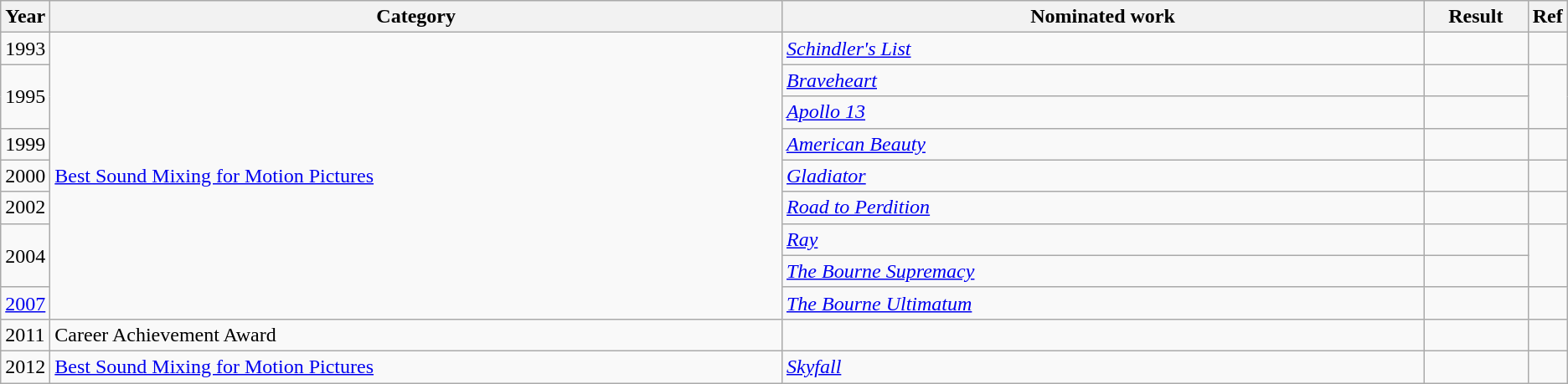<table class="wikitable sortable">
<tr>
<th scope="col" style="width:1em;">Year</th>
<th scope="col" style="width:40em;">Category</th>
<th scope="col" style="width:35em;">Nominated work</th>
<th scope="col" style="width:5em;">Result</th>
<th scope="col" style="width:1em;" class="unsortable">Ref</th>
</tr>
<tr>
<td>1993</td>
<td rowspan="9"><a href='#'>Best Sound Mixing for Motion Pictures</a></td>
<td><em><a href='#'>Schindler's List</a></em></td>
<td></td>
<td></td>
</tr>
<tr>
<td rowspan="2">1995</td>
<td><em><a href='#'>Braveheart</a></em></td>
<td></td>
<td rowspan="2"></td>
</tr>
<tr>
<td><em><a href='#'>Apollo 13</a></em></td>
<td></td>
</tr>
<tr>
<td>1999</td>
<td><em><a href='#'>American Beauty</a></em></td>
<td></td>
<td></td>
</tr>
<tr>
<td>2000</td>
<td><em><a href='#'>Gladiator</a></em></td>
<td></td>
<td></td>
</tr>
<tr>
<td>2002</td>
<td><em><a href='#'>Road to Perdition</a></em></td>
<td></td>
<td></td>
</tr>
<tr>
<td rowspan="2">2004</td>
<td><em><a href='#'>Ray</a></em></td>
<td></td>
<td rowspan="2"></td>
</tr>
<tr>
<td><em><a href='#'>The Bourne Supremacy</a></em></td>
<td></td>
</tr>
<tr>
<td><a href='#'>2007</a></td>
<td><em><a href='#'>The Bourne Ultimatum</a></em></td>
<td></td>
<td></td>
</tr>
<tr>
<td>2011</td>
<td>Career Achievement Award</td>
<td></td>
<td></td>
<td></td>
</tr>
<tr>
<td>2012</td>
<td><a href='#'>Best Sound Mixing for Motion Pictures</a></td>
<td><em><a href='#'>Skyfall</a></em></td>
<td></td>
<td></td>
</tr>
</table>
